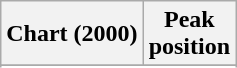<table class="wikitable sortable">
<tr>
<th align="left">Chart (2000)</th>
<th align="center">Peak<br>position</th>
</tr>
<tr>
</tr>
<tr>
</tr>
<tr>
</tr>
</table>
